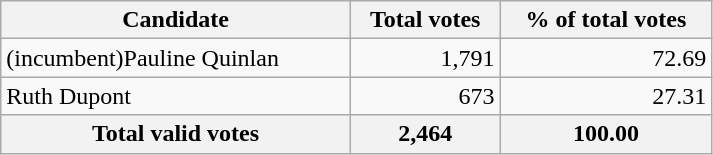<table class="wikitable" width="475">
<tr>
<th align="left">Candidate</th>
<th align="right">Total votes</th>
<th align="right">% of total votes</th>
</tr>
<tr>
<td align="left">(incumbent)Pauline Quinlan</td>
<td align="right">1,791</td>
<td align="right">72.69</td>
</tr>
<tr>
<td align="left">Ruth Dupont</td>
<td align="right">673</td>
<td align="right">27.31</td>
</tr>
<tr bgcolor="#EEEEEE">
<th align="left">Total valid votes</th>
<th align="right"><strong>2,464</strong></th>
<th align="right"><strong>100.00</strong></th>
</tr>
</table>
